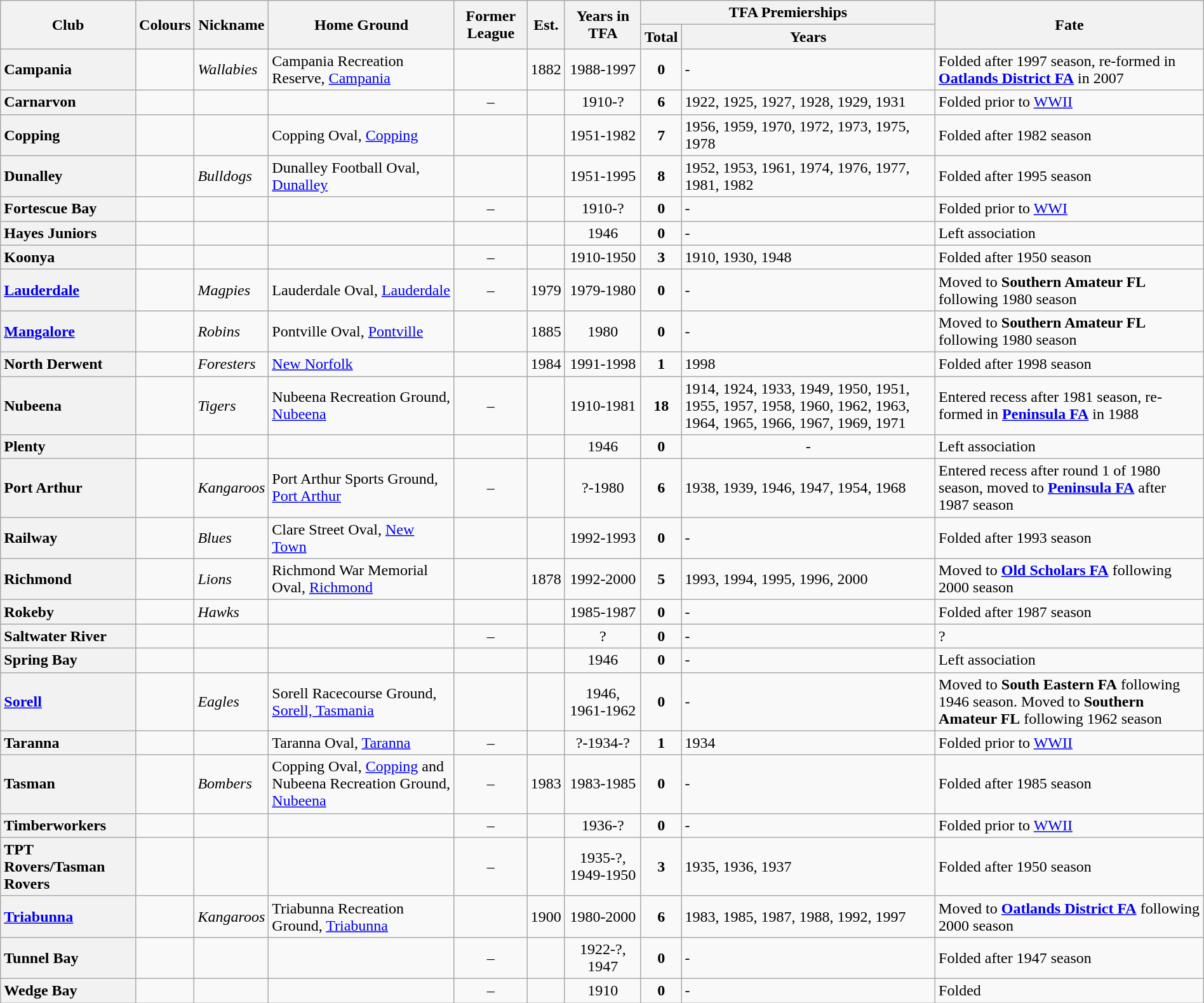<table class="wikitable sortable" style="text-align:center; width:100%">
<tr>
<th rowspan="2">Club</th>
<th rowspan="2">Colours</th>
<th rowspan="2">Nickname</th>
<th rowspan="2">Home Ground</th>
<th rowspan="2">Former League</th>
<th rowspan="2">Est.</th>
<th rowspan="2">Years in TFA</th>
<th colspan="2">TFA Premierships</th>
<th rowspan="2">Fate</th>
</tr>
<tr>
<th>Total</th>
<th>Years</th>
</tr>
<tr>
<th style="text-align:left">Campania</th>
<td></td>
<td align="left"><em>Wallabies</em></td>
<td align="left">Campania Recreation Reserve, <a href='#'>Campania</a></td>
<td></td>
<td>1882</td>
<td>1988-1997</td>
<td><strong>0</strong></td>
<td align="left">-</td>
<td align="left">Folded after 1997 season, re-formed in <a href='#'><strong>Oatlands District FA</strong></a> in 2007</td>
</tr>
<tr>
<th style="text-align:left">Carnarvon</th>
<td></td>
<td align="left"></td>
<td align="left"></td>
<td>–</td>
<td></td>
<td>1910-?</td>
<td><strong>6</strong></td>
<td align="left">1922, 1925, 1927, 1928, 1929, 1931</td>
<td align="left">Folded prior to <a href='#'>WWII</a></td>
</tr>
<tr>
<th style="text-align:left">Copping</th>
<td></td>
<td></td>
<td align="left">Copping Oval, <a href='#'>Copping</a></td>
<td></td>
<td></td>
<td>1951-1982</td>
<td><strong>7</strong></td>
<td align="left">1956, 1959, 1970, 1972, 1973, 1975, 1978</td>
<td align="left">Folded after 1982 season</td>
</tr>
<tr>
<th style="text-align:left">Dunalley</th>
<td></td>
<td align="left"><em>Bulldogs</em></td>
<td align="left">Dunalley Football Oval, <a href='#'>Dunalley</a></td>
<td></td>
<td></td>
<td>1951-1995</td>
<td><strong>8</strong></td>
<td align="left">1952, 1953, 1961, 1974, 1976, 1977, 1981, 1982</td>
<td align="left">Folded after 1995 season</td>
</tr>
<tr>
<th style="text-align:left">Fortescue Bay</th>
<td></td>
<td></td>
<td></td>
<td>–</td>
<td></td>
<td>1910-?</td>
<td><strong>0</strong></td>
<td align="left">-</td>
<td align="left">Folded prior to <a href='#'>WWI</a></td>
</tr>
<tr>
<th style="text-align:left">Hayes Juniors</th>
<td></td>
<td></td>
<td></td>
<td></td>
<td></td>
<td>1946</td>
<td><strong>0</strong></td>
<td align="left">-</td>
<td align="left">Left association</td>
</tr>
<tr>
<th style="text-align:left">Koonya</th>
<td></td>
<td></td>
<td></td>
<td>–</td>
<td></td>
<td>1910-1950</td>
<td><strong>3</strong></td>
<td align="left">1910, 1930, 1948</td>
<td align="left">Folded after 1950 season</td>
</tr>
<tr>
<th style="text-align:left"><a href='#'>Lauderdale</a></th>
<td></td>
<td align="left"><em>Magpies</em></td>
<td align="left">Lauderdale Oval, <a href='#'>Lauderdale</a></td>
<td>–</td>
<td>1979</td>
<td>1979-1980</td>
<td><strong>0</strong></td>
<td align="left">-</td>
<td align="left">Moved to <strong>Southern Amateur FL</strong> following 1980 season</td>
</tr>
<tr>
<th style="text-align:left"><a href='#'>Mangalore</a></th>
<td></td>
<td align="left"><em>Robins</em></td>
<td align="left">Pontville Oval, <a href='#'>Pontville</a></td>
<td></td>
<td>1885</td>
<td>1980</td>
<td><strong>0</strong></td>
<td align="left">-</td>
<td align="left">Moved to <strong>Southern Amateur FL</strong> following 1980 season</td>
</tr>
<tr>
<th style="text-align:left">North Derwent</th>
<td></td>
<td align="left"><em>Foresters</em></td>
<td align="left"> <a href='#'>New Norfolk</a></td>
<td></td>
<td>1984</td>
<td>1991-1998</td>
<td><strong>1</strong></td>
<td align="left">1998</td>
<td align="left">Folded after 1998 season</td>
</tr>
<tr>
<th style="text-align:left">Nubeena</th>
<td></td>
<td align="left"><em>Tigers</em></td>
<td align="left">Nubeena Recreation Ground, <a href='#'>Nubeena</a></td>
<td>–</td>
<td></td>
<td>1910-1981</td>
<td><strong>18</strong></td>
<td align="left">1914, 1924, 1933, 1949, 1950, 1951, 1955, 1957, 1958, 1960, 1962, 1963, 1964, 1965, 1966, 1967, 1969, 1971</td>
<td align="left">Entered recess after 1981 season, re-formed in <strong><a href='#'>Peninsula FA</a></strong> in 1988</td>
</tr>
<tr>
<th style="text-align:left">Plenty</th>
<td></td>
<td></td>
<td></td>
<td></td>
<td></td>
<td>1946</td>
<td><strong>0</strong></td>
<td>-</td>
<td align="left">Left association</td>
</tr>
<tr>
<th style="text-align:left">Port Arthur</th>
<td></td>
<td align="left"><em>Kangaroos</em></td>
<td align="left">Port Arthur Sports Ground, <a href='#'>Port Arthur</a></td>
<td>–</td>
<td></td>
<td>?-1980</td>
<td><strong>6</strong></td>
<td align="left">1938, 1939, 1946, 1947, 1954, 1968</td>
<td align="left">Entered recess after round 1 of 1980 season, moved to <strong><a href='#'>Peninsula FA</a></strong> after 1987 season</td>
</tr>
<tr>
<th style="text-align:left">Railway</th>
<td></td>
<td align="left"><em>Blues</em></td>
<td align="left">Clare Street Oval, <a href='#'>New Town</a></td>
<td></td>
<td></td>
<td>1992-1993</td>
<td><strong>0</strong></td>
<td align="left">-</td>
<td align="left">Folded after 1993 season</td>
</tr>
<tr>
<th style="text-align:left">Richmond</th>
<td></td>
<td align="left"><em>Lions</em></td>
<td align="left">Richmond War Memorial Oval, <a href='#'>Richmond</a></td>
<td></td>
<td>1878</td>
<td>1992-2000</td>
<td><strong>5</strong></td>
<td align="left">1993, 1994, 1995, 1996, 2000</td>
<td align="left">Moved to <a href='#'><strong>Old Scholars FA</strong></a> following 2000 season</td>
</tr>
<tr>
<th style="text-align:left">Rokeby</th>
<td></td>
<td align="left"><em>Hawks</em></td>
<td></td>
<td></td>
<td></td>
<td>1985-1987</td>
<td><strong>0</strong></td>
<td align="left">-</td>
<td align="left">Folded after 1987 season</td>
</tr>
<tr>
<th style="text-align:left">Saltwater River</th>
<td></td>
<td align="left"></td>
<td align="left"></td>
<td>–</td>
<td></td>
<td>?</td>
<td><strong>0</strong></td>
<td align="left">-</td>
<td align="left">?</td>
</tr>
<tr>
<th style="text-align:left">Spring Bay</th>
<td></td>
<td></td>
<td></td>
<td></td>
<td></td>
<td>1946</td>
<td><strong>0</strong></td>
<td align="left">-</td>
<td align="left">Left association</td>
</tr>
<tr>
<th style="text-align:left"><a href='#'>Sorell</a></th>
<td></td>
<td align="left"><em>Eagles</em></td>
<td align="left">Sorell Racecourse Ground, <a href='#'>Sorell, Tasmania</a></td>
<td></td>
<td></td>
<td>1946, 1961-1962</td>
<td><strong>0</strong></td>
<td align="left">-</td>
<td align="left">Moved to <strong>South Eastern FA</strong> following 1946 season. Moved to <strong>Southern Amateur FL</strong> following 1962 season</td>
</tr>
<tr>
<th style="text-align:left">Taranna</th>
<td></td>
<td></td>
<td align="left">Taranna Oval, <a href='#'>Taranna</a></td>
<td>–</td>
<td></td>
<td>?-1934-?</td>
<td><strong>1</strong></td>
<td align="left">1934</td>
<td align="left">Folded prior to <a href='#'>WWII</a></td>
</tr>
<tr>
<th style="text-align:left">Tasman</th>
<td></td>
<td align="left"><em>Bombers</em></td>
<td align="left">Copping Oval, <a href='#'>Copping</a> and Nubeena Recreation Ground, <a href='#'>Nubeena</a></td>
<td>–</td>
<td>1983</td>
<td>1983-1985</td>
<td><strong>0</strong></td>
<td align="left">-</td>
<td align="left">Folded after 1985 season</td>
</tr>
<tr>
<th style="text-align:left">Timberworkers</th>
<td></td>
<td></td>
<td></td>
<td>–</td>
<td></td>
<td>1936-?</td>
<td><strong>0</strong></td>
<td align="left">-</td>
<td align="left">Folded prior to <a href='#'>WWII</a></td>
</tr>
<tr>
<th style="text-align:left">TPT Rovers/Tasman Rovers</th>
<td></td>
<td></td>
<td></td>
<td>–</td>
<td></td>
<td>1935-?, 1949-1950</td>
<td><strong>3</strong></td>
<td align="left">1935, 1936, 1937</td>
<td align="left">Folded after 1950 season</td>
</tr>
<tr>
<th style="text-align:left"><a href='#'>Triabunna</a></th>
<td></td>
<td align="left"><em>Kangaroos</em></td>
<td align="left">Triabunna Recreation Ground, <a href='#'>Triabunna</a></td>
<td></td>
<td>1900</td>
<td>1980-2000</td>
<td><strong>6</strong></td>
<td align="left">1983, 1985, 1987, 1988, 1992, 1997</td>
<td align="left">Moved to <strong><a href='#'>Oatlands District FA</a></strong> following 2000 season</td>
</tr>
<tr>
<th style="text-align:left">Tunnel Bay</th>
<td></td>
<td></td>
<td></td>
<td>–</td>
<td></td>
<td>1922-?, 1947</td>
<td><strong>0</strong></td>
<td align="left">-</td>
<td align="left">Folded after 1947 season</td>
</tr>
<tr>
<th style="text-align:left">Wedge Bay</th>
<td></td>
<td></td>
<td></td>
<td>–</td>
<td></td>
<td>1910</td>
<td><strong>0</strong></td>
<td align="left">-</td>
<td align="left">Folded</td>
</tr>
</table>
